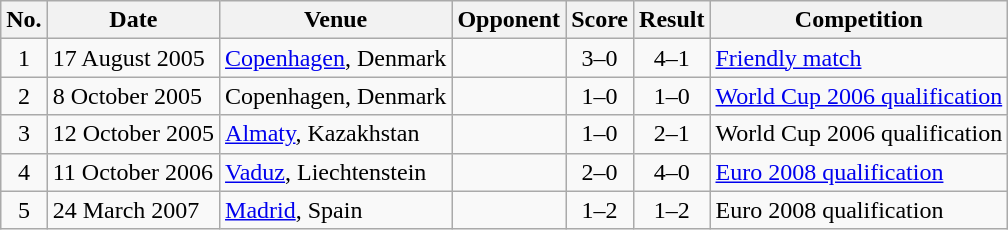<table class="wikitable sortable">
<tr>
<th scope="col">No.</th>
<th scope="col">Date</th>
<th scope="col">Venue</th>
<th scope="col">Opponent</th>
<th scope="col">Score</th>
<th scope="col">Result</th>
<th scope="col">Competition</th>
</tr>
<tr>
<td align="center">1</td>
<td>17 August 2005</td>
<td><a href='#'>Copenhagen</a>, Denmark</td>
<td></td>
<td align="center">3–0</td>
<td align="center">4–1</td>
<td><a href='#'>Friendly match</a></td>
</tr>
<tr>
<td align="center">2</td>
<td>8 October 2005</td>
<td>Copenhagen, Denmark</td>
<td></td>
<td align="center">1–0</td>
<td align="center">1–0</td>
<td><a href='#'>World Cup 2006 qualification</a></td>
</tr>
<tr>
<td align="center">3</td>
<td>12 October 2005</td>
<td><a href='#'>Almaty</a>, Kazakhstan</td>
<td></td>
<td align="center">1–0</td>
<td align="center">2–1</td>
<td>World Cup 2006 qualification</td>
</tr>
<tr>
<td align="center">4</td>
<td>11 October 2006</td>
<td><a href='#'>Vaduz</a>, Liechtenstein</td>
<td></td>
<td align="center">2–0</td>
<td align="center">4–0</td>
<td><a href='#'>Euro 2008 qualification</a></td>
</tr>
<tr>
<td align="center">5</td>
<td>24 March 2007</td>
<td><a href='#'>Madrid</a>, Spain</td>
<td></td>
<td align="center">1–2</td>
<td align="center">1–2</td>
<td>Euro 2008 qualification</td>
</tr>
</table>
